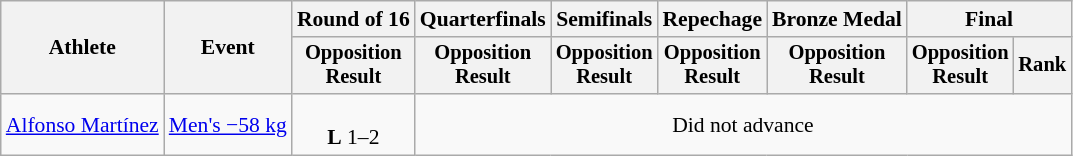<table class="wikitable" style="font-size:90%">
<tr>
<th rowspan="2">Athlete</th>
<th rowspan="2">Event</th>
<th>Round of 16</th>
<th>Quarterfinals</th>
<th>Semifinals</th>
<th>Repechage</th>
<th>Bronze Medal</th>
<th colspan=2>Final</th>
</tr>
<tr style="font-size:95%">
<th>Opposition<br>Result</th>
<th>Opposition<br>Result</th>
<th>Opposition<br>Result</th>
<th>Opposition<br>Result</th>
<th>Opposition<br>Result</th>
<th>Opposition<br>Result</th>
<th>Rank</th>
</tr>
<tr align=center>
<td align=left><a href='#'>Alfonso Martínez</a></td>
<td align=left><a href='#'>Men's −58 kg</a></td>
<td><br><strong>L</strong> 1–2</td>
<td colspan=6>Did not advance</td>
</tr>
</table>
